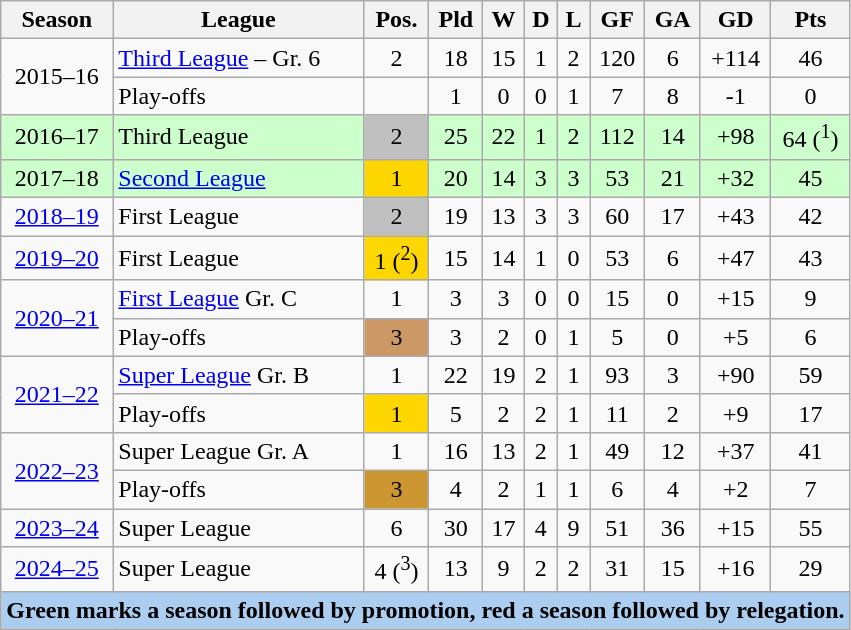<table class="wikitable">
<tr>
<th>Season</th>
<th>League</th>
<th>Pos.</th>
<th>Pld</th>
<th>W</th>
<th>D</th>
<th>L</th>
<th>GF</th>
<th>GA</th>
<th>GD</th>
<th>Pts</th>
</tr>
<tr align=center>
<td rowspan=2>2015–16</td>
<td align=left><a href='#'>Third League</a> – Gr. 6</td>
<td>2</td>
<td>18</td>
<td>15</td>
<td>1</td>
<td>2</td>
<td>120</td>
<td>6</td>
<td>+114</td>
<td>46</td>
</tr>
<tr align=center>
<td align=left>Play-offs</td>
<td></td>
<td>1</td>
<td>0</td>
<td>0</td>
<td>1</td>
<td>7</td>
<td>8</td>
<td>-1</td>
<td>0</td>
</tr>
<tr align=center bgcolor=#cfc>
<td>2016–17</td>
<td align=left>Third League</td>
<td bgcolor=silver>2</td>
<td>25</td>
<td>22</td>
<td>1</td>
<td>2</td>
<td>112</td>
<td>14</td>
<td>+98</td>
<td>64 (<sup>1</sup>)</td>
</tr>
<tr align=center bgcolor=#cfc>
<td>2017–18</td>
<td align=left><a href='#'>Second League</a></td>
<td bgcolor=gold>1</td>
<td>20</td>
<td>14</td>
<td>3</td>
<td>3</td>
<td>53</td>
<td>21</td>
<td>+32</td>
<td>45</td>
</tr>
<tr align=center>
<td><a href='#'>2018–19</a></td>
<td align=left>First League</td>
<td bgcolor=silver>2</td>
<td>19</td>
<td>13</td>
<td>3</td>
<td>3</td>
<td>60</td>
<td>17</td>
<td>+43</td>
<td>42</td>
</tr>
<tr align=center>
<td><a href='#'>2019–20</a></td>
<td align=left>First League</td>
<td bgcolor=gold>1 (<sup>2</sup>)</td>
<td>15</td>
<td>14</td>
<td>1</td>
<td>0</td>
<td>53</td>
<td>6</td>
<td>+47</td>
<td>43</td>
</tr>
<tr align=center>
<td rowspan=2><a href='#'>2020–21</a></td>
<td align=left><a href='#'>First League</a> Gr. C</td>
<td>1</td>
<td>3</td>
<td>3</td>
<td>0</td>
<td>0</td>
<td>15</td>
<td>0</td>
<td>+15</td>
<td>9</td>
</tr>
<tr align=center>
<td align=left>Play-offs</td>
<td bgcolor=cc9966>3</td>
<td>3</td>
<td>2</td>
<td>0</td>
<td>1</td>
<td>5</td>
<td>0</td>
<td>+5</td>
<td>6</td>
</tr>
<tr align=center>
<td rowspan=2><a href='#'>2021–22</a></td>
<td align=left><a href='#'>Super League</a> Gr. B</td>
<td>1</td>
<td>22</td>
<td>19</td>
<td>2</td>
<td>1</td>
<td>93</td>
<td>3</td>
<td>+90</td>
<td>59</td>
</tr>
<tr align=center>
<td align=left>Play-offs</td>
<td bgcolor=gold>1</td>
<td>5</td>
<td>2</td>
<td>2</td>
<td>1</td>
<td>11</td>
<td>2</td>
<td>+9</td>
<td>17</td>
</tr>
<tr align=center>
<td rowspan=2><a href='#'>2022–23</a></td>
<td align=left>Super League Gr. A</td>
<td>1</td>
<td>16</td>
<td>13</td>
<td>2</td>
<td>1</td>
<td>49</td>
<td>12</td>
<td>+37</td>
<td>41</td>
</tr>
<tr align=center>
<td align=left>Play-offs</td>
<td bgcolor=cc99663>3</td>
<td>4</td>
<td>2</td>
<td>1</td>
<td>1</td>
<td>6</td>
<td>4</td>
<td>+2</td>
<td>7</td>
</tr>
<tr align=center>
<td><a href='#'>2023–24</a></td>
<td align=left>Super League</td>
<td>6</td>
<td>30</td>
<td>17</td>
<td>4</td>
<td>9</td>
<td>51</td>
<td>36</td>
<td>+15</td>
<td>55</td>
</tr>
<tr align=center>
<td><a href='#'>2024–25</a></td>
<td align=left>Super League</td>
<td>4 (<sup>3</sup>)</td>
<td>13</td>
<td>9</td>
<td>2</td>
<td>2</td>
<td>31</td>
<td>15</td>
<td>+16</td>
<td>29</td>
</tr>
<tr bgcolor=#abcdef>
<td colspan=11 align=center><strong>Green marks a season followed by promotion, red a season followed by relegation.</strong></td>
</tr>
</table>
